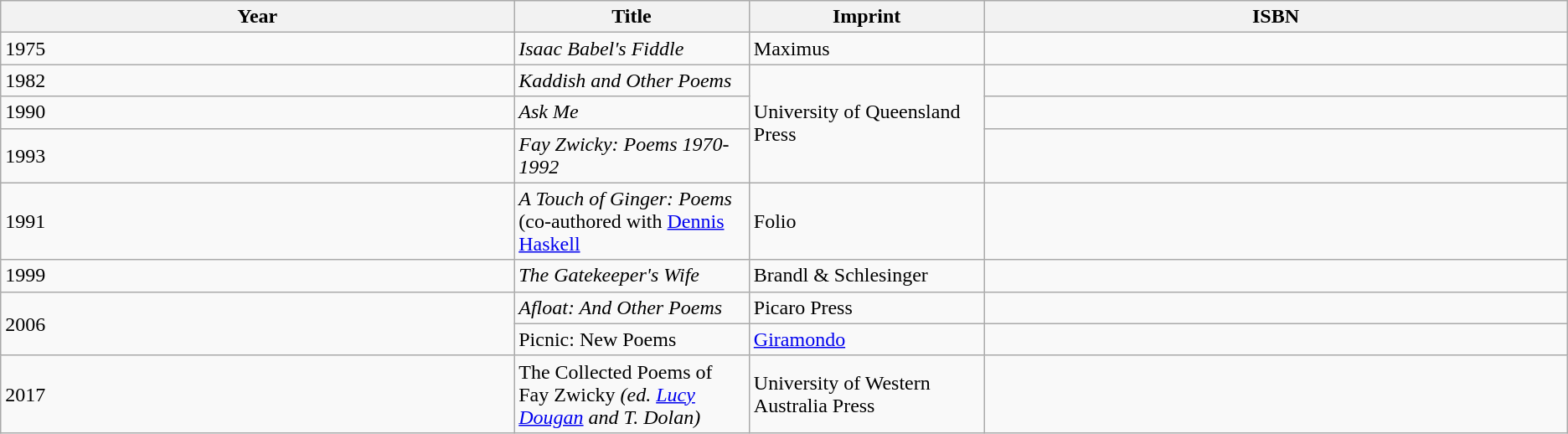<table class="wikitable">
<tr ">
<th>Year</th>
<th width=15%>Title</th>
<th width=15%>Imprint</th>
<th>ISBN</th>
</tr>
<tr>
<td>1975</td>
<td><em>Isaac Babel's Fiddle</em></td>
<td>Maximus</td>
<td></td>
</tr>
<tr>
<td>1982</td>
<td><em>Kaddish and Other Poems</em></td>
<td rowspan="3">University of Queensland Press</td>
<td></td>
</tr>
<tr>
<td>1990</td>
<td><em>Ask Me</em></td>
<td></td>
</tr>
<tr>
<td>1993</td>
<td><em>Fay Zwicky: Poems 1970-1992</em></td>
<td></td>
</tr>
<tr>
<td>1991</td>
<td><em>A Touch of Ginger: Poems</em> (co-authored with <a href='#'>Dennis Haskell</a></td>
<td>Folio</td>
<td></td>
</tr>
<tr>
<td>1999</td>
<td><em>The Gatekeeper's Wife</em></td>
<td>Brandl & Schlesinger</td>
<td></td>
</tr>
<tr>
<td rowspan="2">2006</td>
<td><em>Afloat: And Other Poems</td>
<td>Picaro Press</td>
<td></td>
</tr>
<tr>
<td></em>Picnic: New Poems<em></td>
<td><a href='#'>Giramondo</a></td>
<td></td>
</tr>
<tr>
<td>2017</td>
<td></em>The Collected Poems of Fay Zwicky<em> (ed. <a href='#'>Lucy Dougan</a> and T. Dolan)</td>
<td>University of Western Australia Press</td>
<td></td>
</tr>
</table>
